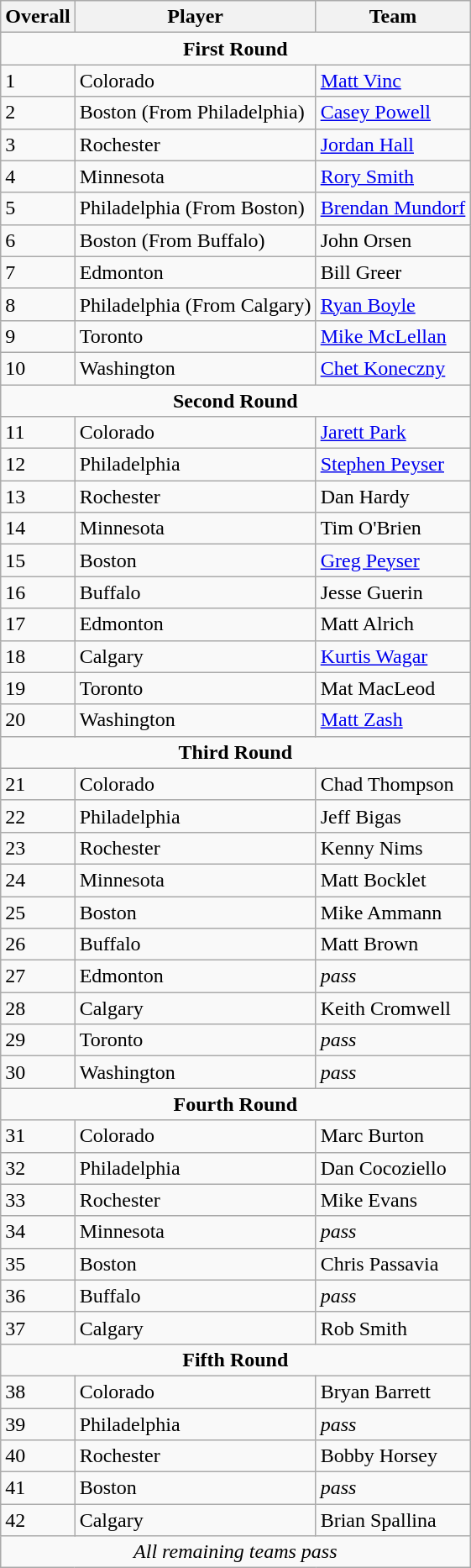<table class="wikitable">
<tr>
<th>Overall</th>
<th>Player</th>
<th>Team</th>
</tr>
<tr>
<td align="center" colspan="3"><strong>First Round</strong></td>
</tr>
<tr>
<td>1</td>
<td>Colorado</td>
<td><a href='#'>Matt Vinc</a></td>
</tr>
<tr>
<td>2</td>
<td>Boston (From Philadelphia)</td>
<td><a href='#'>Casey Powell</a></td>
</tr>
<tr>
<td>3</td>
<td>Rochester</td>
<td><a href='#'>Jordan Hall</a></td>
</tr>
<tr>
<td>4</td>
<td>Minnesota</td>
<td><a href='#'>Rory Smith</a></td>
</tr>
<tr>
<td>5</td>
<td>Philadelphia (From Boston)</td>
<td><a href='#'>Brendan Mundorf</a></td>
</tr>
<tr>
<td>6</td>
<td>Boston (From Buffalo)</td>
<td>John Orsen</td>
</tr>
<tr>
<td>7</td>
<td>Edmonton</td>
<td>Bill Greer</td>
</tr>
<tr>
<td>8</td>
<td>Philadelphia (From Calgary)</td>
<td><a href='#'>Ryan Boyle</a></td>
</tr>
<tr>
<td>9</td>
<td>Toronto</td>
<td><a href='#'>Mike McLellan</a></td>
</tr>
<tr>
<td>10</td>
<td>Washington</td>
<td><a href='#'>Chet Koneczny</a></td>
</tr>
<tr>
<td align="center" colspan="3"><strong>Second Round</strong></td>
</tr>
<tr>
<td>11</td>
<td>Colorado</td>
<td><a href='#'>Jarett Park</a></td>
</tr>
<tr>
<td>12</td>
<td>Philadelphia</td>
<td><a href='#'>Stephen Peyser</a></td>
</tr>
<tr>
<td>13</td>
<td>Rochester</td>
<td>Dan Hardy</td>
</tr>
<tr>
<td>14</td>
<td>Minnesota</td>
<td>Tim O'Brien</td>
</tr>
<tr>
<td>15</td>
<td>Boston</td>
<td><a href='#'>Greg Peyser</a></td>
</tr>
<tr>
<td>16</td>
<td>Buffalo</td>
<td>Jesse Guerin</td>
</tr>
<tr>
<td>17</td>
<td>Edmonton</td>
<td>Matt Alrich</td>
</tr>
<tr>
<td>18</td>
<td>Calgary</td>
<td><a href='#'>Kurtis Wagar</a></td>
</tr>
<tr>
<td>19</td>
<td>Toronto</td>
<td>Mat MacLeod</td>
</tr>
<tr>
<td>20</td>
<td>Washington</td>
<td><a href='#'>Matt Zash</a></td>
</tr>
<tr>
<td align="center" colspan="3"><strong>Third Round</strong></td>
</tr>
<tr>
<td>21</td>
<td>Colorado</td>
<td>Chad Thompson</td>
</tr>
<tr>
<td>22</td>
<td>Philadelphia</td>
<td>Jeff Bigas</td>
</tr>
<tr>
<td>23</td>
<td>Rochester</td>
<td>Kenny Nims</td>
</tr>
<tr>
<td>24</td>
<td>Minnesota</td>
<td>Matt Bocklet</td>
</tr>
<tr>
<td>25</td>
<td>Boston</td>
<td>Mike Ammann</td>
</tr>
<tr>
<td>26</td>
<td>Buffalo</td>
<td>Matt Brown</td>
</tr>
<tr>
<td>27</td>
<td>Edmonton</td>
<td><em>pass</em></td>
</tr>
<tr>
<td>28</td>
<td>Calgary</td>
<td>Keith Cromwell</td>
</tr>
<tr>
<td>29</td>
<td>Toronto</td>
<td><em>pass</em></td>
</tr>
<tr>
<td>30</td>
<td>Washington</td>
<td><em>pass</em></td>
</tr>
<tr>
<td align="center" colspan="3"><strong>Fourth Round</strong></td>
</tr>
<tr>
<td>31</td>
<td>Colorado</td>
<td>Marc Burton</td>
</tr>
<tr>
<td>32</td>
<td>Philadelphia</td>
<td>Dan Cocoziello</td>
</tr>
<tr>
<td>33</td>
<td>Rochester</td>
<td>Mike Evans</td>
</tr>
<tr>
<td>34</td>
<td>Minnesota</td>
<td><em>pass</em></td>
</tr>
<tr>
<td>35</td>
<td>Boston</td>
<td>Chris Passavia</td>
</tr>
<tr>
<td>36</td>
<td>Buffalo</td>
<td><em>pass</em></td>
</tr>
<tr>
<td>37</td>
<td>Calgary</td>
<td>Rob Smith</td>
</tr>
<tr>
<td align="center" colspan="3"><strong>Fifth Round</strong></td>
</tr>
<tr>
<td>38</td>
<td>Colorado</td>
<td>Bryan Barrett</td>
</tr>
<tr>
<td>39</td>
<td>Philadelphia</td>
<td><em>pass</em></td>
</tr>
<tr>
<td>40</td>
<td>Rochester</td>
<td>Bobby Horsey</td>
</tr>
<tr>
<td>41</td>
<td>Boston</td>
<td><em>pass</em></td>
</tr>
<tr>
<td>42</td>
<td>Calgary</td>
<td>Brian Spallina</td>
</tr>
<tr>
<td align="center" colspan="3"><em>All remaining teams pass</em></td>
</tr>
</table>
